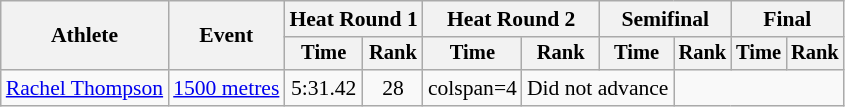<table class=wikitable style="font-size:90%; text-align:center">
<tr>
<th rowspan=2>Athlete</th>
<th rowspan=2>Event</th>
<th colspan=2>Heat Round 1</th>
<th colspan=2>Heat Round 2</th>
<th colspan=2>Semifinal</th>
<th colspan=2>Final</th>
</tr>
<tr style=font-size:95%>
<th>Time</th>
<th>Rank</th>
<th>Time</th>
<th>Rank</th>
<th>Time</th>
<th>Rank</th>
<th>Time</th>
<th>Rank</th>
</tr>
<tr align=center>
<td align=left><a href='#'>Rachel Thompson</a></td>
<td align=left><a href='#'>1500 metres</a></td>
<td>5:31.42</td>
<td>28</td>
<td>colspan=4</td>
<td colspan=2>Did not advance</td>
</tr>
</table>
